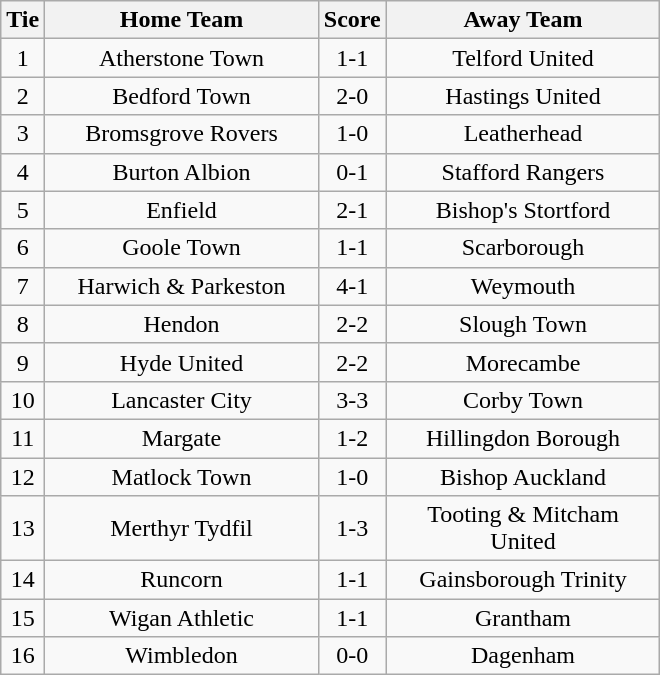<table class="wikitable" style="text-align:center;">
<tr>
<th width=20>Tie</th>
<th width=175>Home Team</th>
<th width=20>Score</th>
<th width=175>Away Team</th>
</tr>
<tr>
<td>1</td>
<td>Atherstone Town</td>
<td>1-1</td>
<td>Telford United</td>
</tr>
<tr>
<td>2</td>
<td>Bedford Town</td>
<td>2-0</td>
<td>Hastings United</td>
</tr>
<tr>
<td>3</td>
<td>Bromsgrove Rovers</td>
<td>1-0</td>
<td>Leatherhead</td>
</tr>
<tr>
<td>4</td>
<td>Burton Albion</td>
<td>0-1</td>
<td>Stafford Rangers</td>
</tr>
<tr>
<td>5</td>
<td>Enfield</td>
<td>2-1</td>
<td>Bishop's Stortford</td>
</tr>
<tr>
<td>6</td>
<td>Goole Town</td>
<td>1-1</td>
<td>Scarborough</td>
</tr>
<tr>
<td>7</td>
<td>Harwich & Parkeston</td>
<td>4-1</td>
<td>Weymouth</td>
</tr>
<tr>
<td>8</td>
<td>Hendon</td>
<td>2-2</td>
<td>Slough Town</td>
</tr>
<tr>
<td>9</td>
<td>Hyde United</td>
<td>2-2</td>
<td>Morecambe</td>
</tr>
<tr>
<td>10</td>
<td>Lancaster City</td>
<td>3-3</td>
<td>Corby Town</td>
</tr>
<tr>
<td>11</td>
<td>Margate</td>
<td>1-2</td>
<td>Hillingdon Borough</td>
</tr>
<tr>
<td>12</td>
<td>Matlock Town</td>
<td>1-0</td>
<td>Bishop Auckland</td>
</tr>
<tr>
<td>13</td>
<td>Merthyr Tydfil</td>
<td>1-3</td>
<td>Tooting & Mitcham United</td>
</tr>
<tr>
<td>14</td>
<td>Runcorn</td>
<td>1-1</td>
<td>Gainsborough Trinity</td>
</tr>
<tr>
<td>15</td>
<td>Wigan Athletic</td>
<td>1-1</td>
<td>Grantham</td>
</tr>
<tr>
<td>16</td>
<td>Wimbledon</td>
<td>0-0</td>
<td>Dagenham</td>
</tr>
</table>
